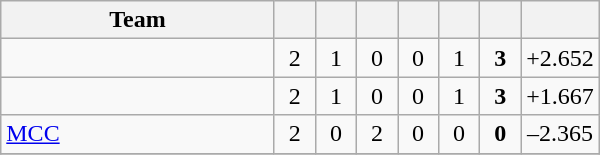<table class="wikitable" style="text-align:center">
<tr>
<th style="width:175px;">Team</th>
<th style="width:20px;"></th>
<th style="width:20px;"></th>
<th style="width:20px;"></th>
<th style="width:20px;"></th>
<th style="width:20px;"></th>
<th style="width:20px;"></th>
<th style="width:45px;"></th>
</tr>
<tr>
<td style="text-align:left"></td>
<td>2</td>
<td>1</td>
<td>0</td>
<td>0</td>
<td>1</td>
<td><strong>3</strong></td>
<td>+2.652</td>
</tr>
<tr>
<td style="text-align:left"></td>
<td>2</td>
<td>1</td>
<td>0</td>
<td>0</td>
<td>1</td>
<td><strong>3</strong></td>
<td>+1.667</td>
</tr>
<tr>
<td style="text-align:left"><a href='#'>MCC</a></td>
<td>2</td>
<td>0</td>
<td>2</td>
<td>0</td>
<td>0</td>
<td><strong>0</strong></td>
<td>–2.365</td>
</tr>
<tr>
</tr>
</table>
